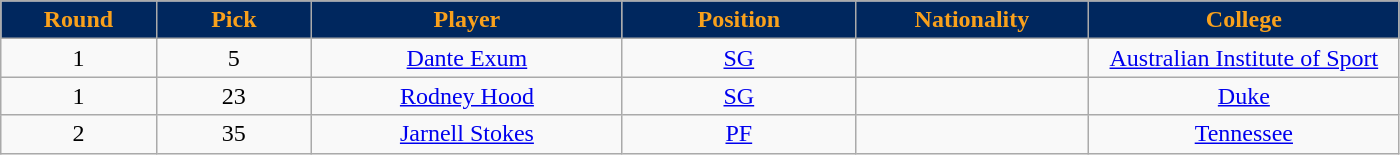<table class="wikitable sortable sortable">
<tr>
<th style="background:#00275e; color:#f9a11c" width="10%">Round</th>
<th style="background:#00275e; color:#f9a11c" width="10%">Pick</th>
<th style="background:#00275e; color:#f9a11c" width="20%">Player</th>
<th style="background:#00275e; color:#f9a11c" width="15%">Position</th>
<th style="background:#00275e; color:#f9a11c" width="15%">Nationality</th>
<th style="background:#00275e; color:#f9a11c" width="20%">College</th>
</tr>
<tr style="text-align: center">
<td>1</td>
<td>5</td>
<td><a href='#'>Dante Exum</a></td>
<td><a href='#'>SG</a></td>
<td></td>
<td><a href='#'>Australian Institute of Sport</a></td>
</tr>
<tr style="text-align: center">
<td>1</td>
<td>23</td>
<td><a href='#'>Rodney Hood</a></td>
<td><a href='#'>SG</a></td>
<td></td>
<td><a href='#'>Duke</a></td>
</tr>
<tr style="text-align: center">
<td>2</td>
<td>35</td>
<td><a href='#'>Jarnell Stokes</a></td>
<td><a href='#'>PF</a></td>
<td></td>
<td><a href='#'>Tennessee</a></td>
</tr>
</table>
